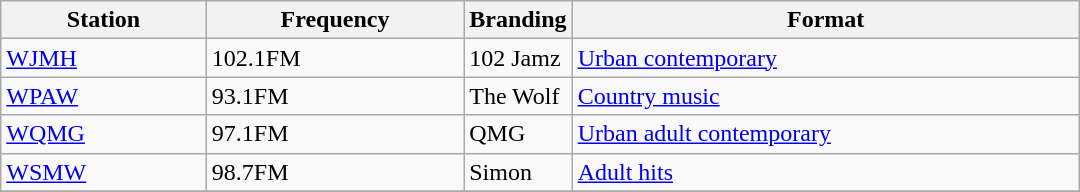<table class="wikitable sortable" style="width:45em;">
<tr>
<th style="width:20%">Station</th>
<th style="width:25%">Frequency</th>
<th style="width:5%">Branding</th>
<th style="width:50%">Format</th>
</tr>
<tr>
<td><a href='#'>WJMH</a></td>
<td>102.1FM</td>
<td>102 Jamz</td>
<td><a href='#'>Urban contemporary</a></td>
</tr>
<tr>
<td><a href='#'>WPAW</a></td>
<td>93.1FM</td>
<td>The Wolf</td>
<td><a href='#'>Country music</a></td>
</tr>
<tr>
<td><a href='#'>WQMG</a></td>
<td>97.1FM</td>
<td>QMG</td>
<td><a href='#'>Urban adult contemporary</a></td>
</tr>
<tr>
<td><a href='#'>WSMW</a></td>
<td>98.7FM</td>
<td>Simon</td>
<td><a href='#'>Adult hits</a></td>
</tr>
<tr>
</tr>
</table>
